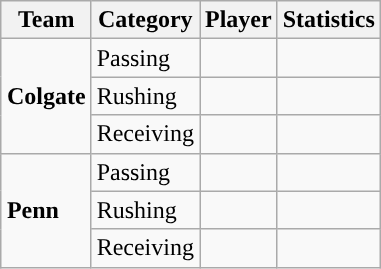<table class="wikitable" style="float: right;">
<tr>
<th>Team</th>
<th>Category</th>
<th>Player</th>
<th>Statistics</th>
</tr>
<tr>
<td rowspan=3><strong>Colgate</strong></td>
<td>Passing</td>
<td></td>
<td></td>
</tr>
<tr>
<td>Rushing</td>
<td></td>
<td></td>
</tr>
<tr>
<td>Receiving</td>
<td></td>
<td></td>
</tr>
<tr>
<td rowspan=3><strong>Penn</strong></td>
<td>Passing</td>
<td></td>
<td></td>
</tr>
<tr>
<td>Rushing</td>
<td></td>
<td></td>
</tr>
<tr>
<td>Receiving</td>
<td></td>
<td></td>
</tr>
</table>
